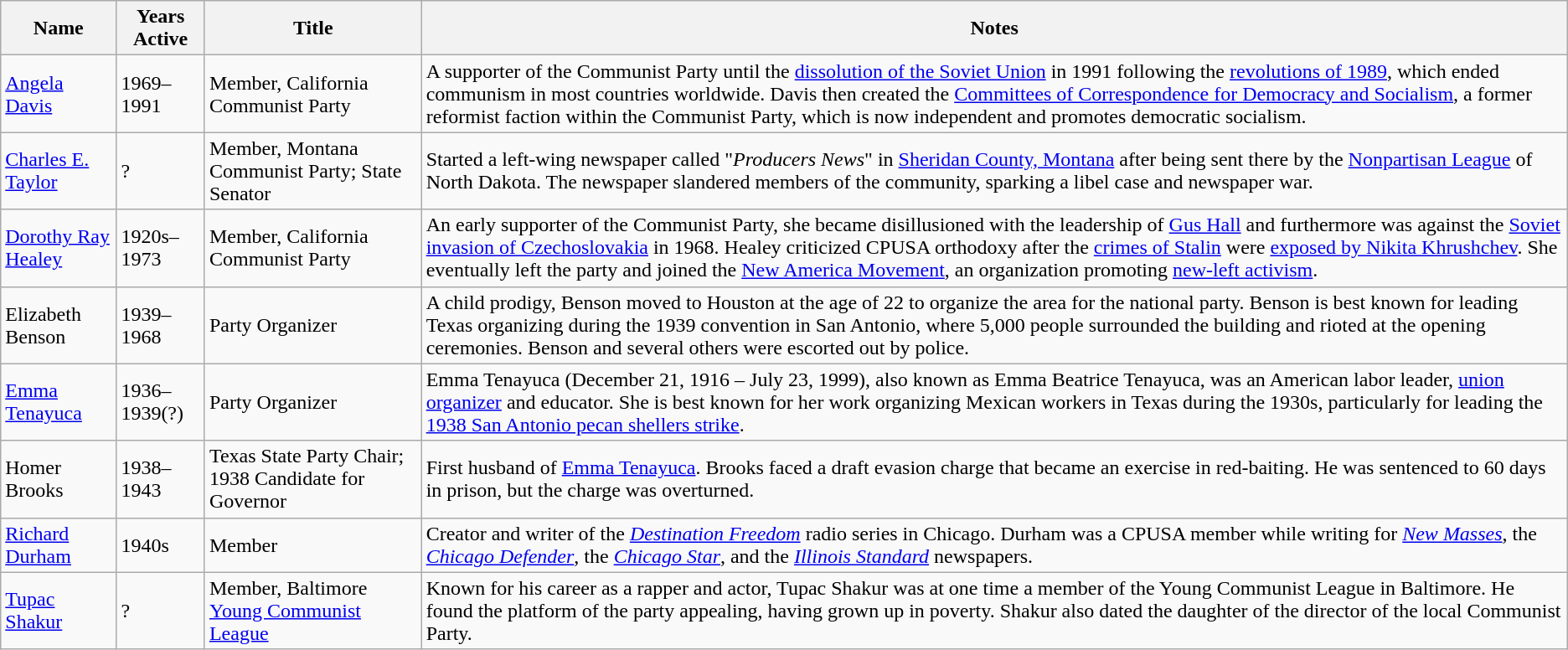<table class="wikitable">
<tr>
<th>Name</th>
<th>Years Active</th>
<th>Title</th>
<th>Notes</th>
</tr>
<tr>
<td><a href='#'>Angela Davis</a></td>
<td>1969–1991</td>
<td>Member, California Communist Party</td>
<td>A supporter of the Communist Party until the <a href='#'>dissolution of the Soviet Union</a> in 1991 following the <a href='#'>revolutions of 1989</a>, which ended communism in most countries worldwide. Davis then created the <a href='#'>Committees of Correspondence for Democracy and Socialism</a>, a former reformist faction within the Communist Party, which is now independent and promotes democratic socialism.</td>
</tr>
<tr>
<td><a href='#'>Charles E. Taylor</a></td>
<td>?</td>
<td>Member, Montana Communist Party; State Senator</td>
<td>Started a left-wing newspaper called "<em>Producers News</em>" in <a href='#'>Sheridan County, Montana</a> after being sent there by the <a href='#'>Nonpartisan League</a> of North Dakota. The newspaper slandered members of the community, sparking a libel case and newspaper war.</td>
</tr>
<tr>
<td><a href='#'>Dorothy Ray Healey</a></td>
<td>1920s–1973</td>
<td>Member, California Communist Party</td>
<td>An early supporter of the Communist Party, she became disillusioned with the leadership of <a href='#'>Gus Hall</a> and furthermore was against the <a href='#'>Soviet invasion of Czechoslovakia</a> in 1968. Healey criticized CPUSA orthodoxy after the <a href='#'>crimes of Stalin</a> were <a href='#'>exposed by Nikita Khrushchev</a>. She eventually left the party and joined the <a href='#'>New America Movement</a>, an organization promoting <a href='#'>new-left activism</a>.</td>
</tr>
<tr>
<td>Elizabeth Benson</td>
<td>1939–1968</td>
<td>Party Organizer</td>
<td>A child prodigy, Benson moved to Houston at the age of 22 to organize the area for the national party. Benson is best known for leading Texas organizing during the 1939 convention in San Antonio, where 5,000 people surrounded the building and rioted at the opening ceremonies. Benson and several others were escorted out by police.</td>
</tr>
<tr>
<td><a href='#'>Emma Tenayuca</a></td>
<td>1936–1939(?)</td>
<td>Party Organizer</td>
<td>Emma Tenayuca (December 21, 1916 – July 23, 1999), also known as Emma Beatrice Tenayuca, was an American labor leader, <a href='#'>union organizer</a> and educator. She is best known for her work organizing Mexican workers in Texas during the 1930s, particularly for leading the <a href='#'>1938 San Antonio pecan shellers strike</a>.</td>
</tr>
<tr>
<td>Homer Brooks</td>
<td>1938–1943</td>
<td>Texas State Party Chair; 1938 Candidate for Governor</td>
<td>First husband of <a href='#'>Emma Tenayuca</a>. Brooks faced a draft evasion charge that became an exercise in red-baiting. He was sentenced to 60 days in prison, but the charge was overturned.</td>
</tr>
<tr>
<td><a href='#'>Richard Durham</a></td>
<td>1940s</td>
<td>Member</td>
<td>Creator and writer of the <em><a href='#'>Destination Freedom</a></em> radio series in Chicago. Durham was a CPUSA member while writing for <em><a href='#'>New Masses</a></em>, the <em><a href='#'>Chicago Defender</a></em>, the <em><a href='#'>Chicago Star</a></em>, and the <em><a href='#'>Illinois Standard</a></em> newspapers.</td>
</tr>
<tr>
<td><a href='#'>Tupac Shakur</a></td>
<td>?</td>
<td>Member, Baltimore <a href='#'>Young Communist League</a></td>
<td>Known for his career as a rapper and actor, Tupac Shakur was at one time a member of the Young Communist League in Baltimore. He found the platform of the party appealing, having grown up in poverty. Shakur also dated the daughter of the director of the local Communist Party.</td>
</tr>
</table>
